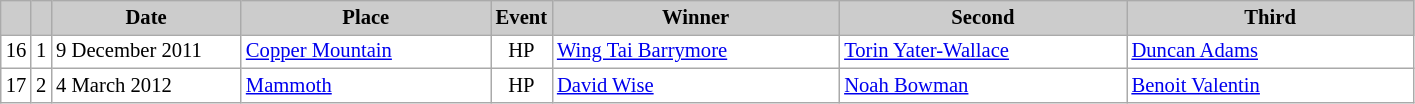<table class="wikitable plainrowheaders" style="background:#fff; font-size:86%; line-height:16px; border:grey solid 1px; border-collapse:collapse;">
<tr style="background:#ccc; text-align:center;">
<th scope="col" style="background:#ccc; width=20 px;"></th>
<th scope="col" style="background:#ccc; width=30 px;"></th>
<th scope="col" style="background:#ccc; width:120px;">Date</th>
<th scope="col" style="background:#ccc; width:160px;">Place</th>
<th scope="col" style="background:#ccc; width:15px;">Event</th>
<th scope="col" style="background:#ccc; width:185px;">Winner</th>
<th scope="col" style="background:#ccc; width:185px;">Second</th>
<th scope="col" style="background:#ccc; width:185px;">Third</th>
</tr>
<tr>
<td align=center>16</td>
<td align=center>1</td>
<td>9 December 2011</td>
<td> <a href='#'>Copper Mountain</a></td>
<td align=center>HP</td>
<td> <a href='#'>Wing Tai Barrymore</a></td>
<td> <a href='#'>Torin Yater-Wallace</a></td>
<td> <a href='#'>Duncan Adams</a></td>
</tr>
<tr>
<td align=center>17</td>
<td align=center>2</td>
<td>4 March 2012</td>
<td> <a href='#'>Mammoth</a></td>
<td align=center>HP</td>
<td> <a href='#'>David Wise</a></td>
<td> <a href='#'>Noah Bowman</a></td>
<td> <a href='#'>Benoit Valentin</a></td>
</tr>
</table>
